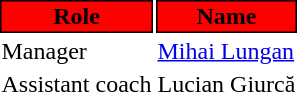<table class="toccolours">
<tr>
<th style="background:#FF0000;color:#000000;border:1px solid #000000;">Role</th>
<th style="background:#FF0000;color:#000000;border:1px solid #000000;">Name</th>
</tr>
<tr>
<td>Manager</td>
<td> <a href='#'>Mihai Lungan</a></td>
</tr>
<tr>
<td>Assistant coach</td>
<td> Lucian Giurcă</td>
</tr>
</table>
